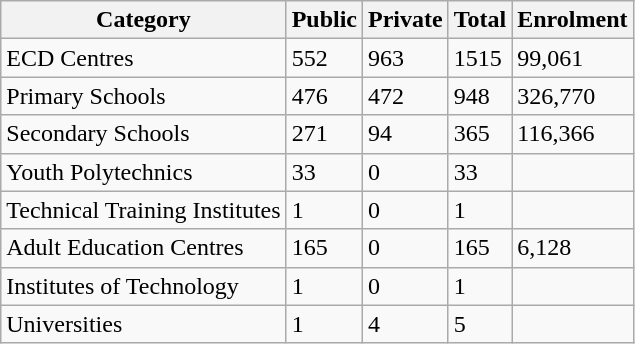<table class="wikitable">
<tr>
<th>Category</th>
<th>Public</th>
<th>Private</th>
<th>Total</th>
<th>Enrolment</th>
</tr>
<tr>
<td>ECD Centres</td>
<td>552</td>
<td>963</td>
<td>1515</td>
<td>99,061</td>
</tr>
<tr>
<td>Primary Schools</td>
<td>476</td>
<td>472</td>
<td>948</td>
<td>326,770</td>
</tr>
<tr>
<td>Secondary Schools</td>
<td>271</td>
<td>94</td>
<td>365</td>
<td>116,366</td>
</tr>
<tr>
<td>Youth Polytechnics</td>
<td>33</td>
<td>0</td>
<td>33</td>
<td></td>
</tr>
<tr>
<td>Technical Training Institutes</td>
<td>1</td>
<td>0</td>
<td>1</td>
<td></td>
</tr>
<tr>
<td>Adult Education Centres</td>
<td>165</td>
<td>0</td>
<td>165</td>
<td>6,128</td>
</tr>
<tr>
<td>Institutes of Technology</td>
<td>1</td>
<td>0</td>
<td>1</td>
<td></td>
</tr>
<tr>
<td>Universities</td>
<td>1</td>
<td>4</td>
<td>5</td>
<td></td>
</tr>
</table>
